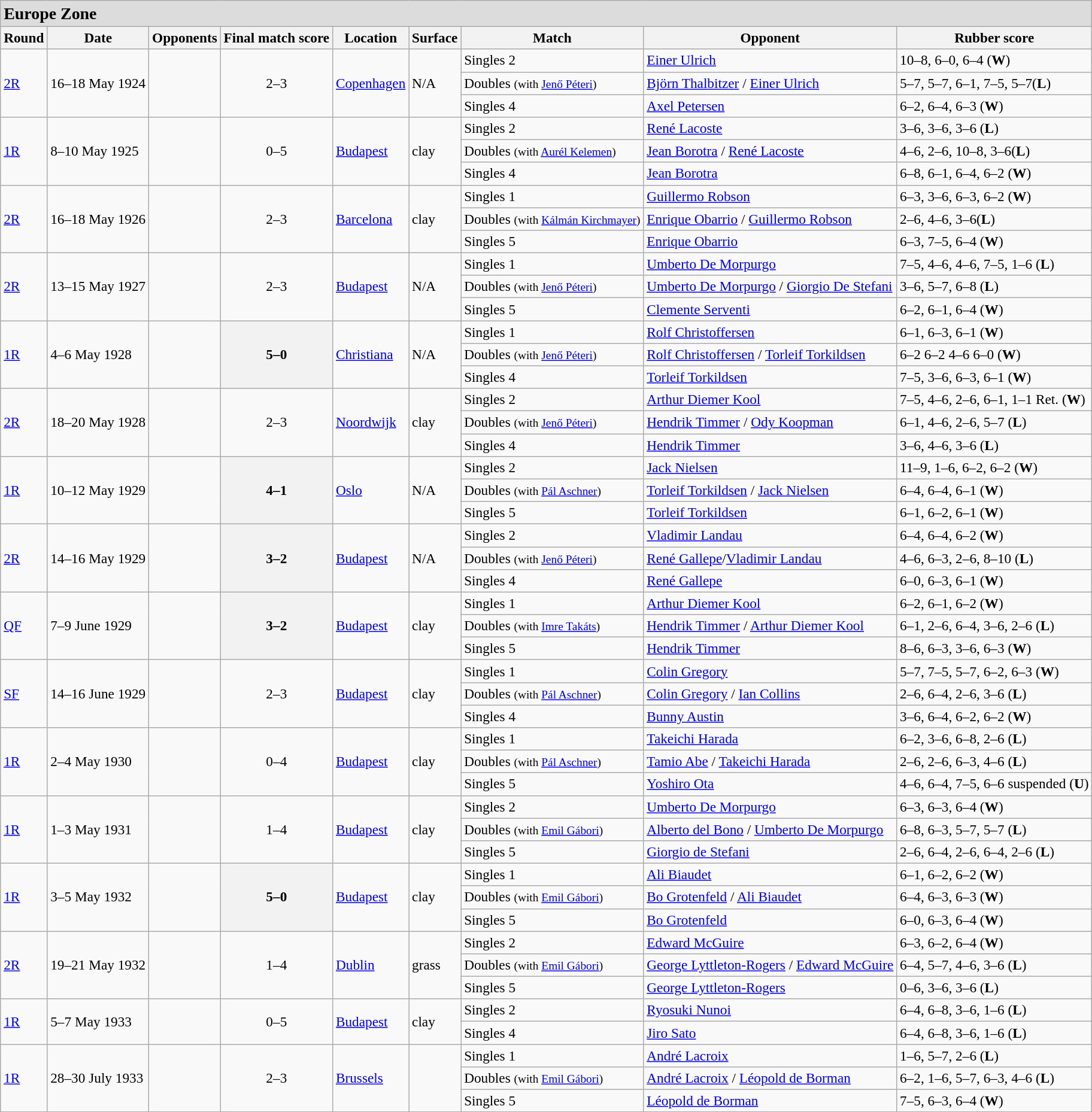<table class="wikitable" style="font-size:97%;">
<tr style="background:Gainsboro;">
<td colspan="9"><big><strong>Europe Zone</strong></big></td>
</tr>
<tr>
<th>Round</th>
<th>Date</th>
<th>Opponents</th>
<th>Final match score</th>
<th>Location</th>
<th>Surface</th>
<th>Match</th>
<th>Opponent</th>
<th>Rubber score</th>
</tr>
<tr>
<td rowspan="3"><a href='#'>2R</a></td>
<td rowspan="3">16–18 May 1924</td>
<td rowspan="3"></td>
<td rowspan="3" style="text-align:center;">2–3</td>
<td rowspan="3"><a href='#'>Copenhagen</a></td>
<td rowspan="3">N/A</td>
<td>Singles 2</td>
<td><a href='#'>Einer Ulrich</a></td>
<td>10–8, 6–0, 6–4 (<strong>W</strong>)</td>
</tr>
<tr>
<td>Doubles <small>(with <a href='#'>Jenő Péteri</a>)</small></td>
<td><a href='#'>Björn Thalbitzer</a> / <a href='#'>Einer Ulrich</a></td>
<td>5–7, 5–7, 6–1, 7–5, 5–7(<strong>L</strong>)</td>
</tr>
<tr>
<td>Singles 4</td>
<td><a href='#'>Axel Petersen</a></td>
<td>6–2, 6–4, 6–3 (<strong>W</strong>)</td>
</tr>
<tr>
<td rowspan="3"><a href='#'>1R</a></td>
<td rowspan="3">8–10 May 1925</td>
<td rowspan="3"></td>
<td rowspan="3" style="text-align:center;">0–5</td>
<td rowspan="3"><a href='#'>Budapest</a></td>
<td rowspan="3">clay</td>
<td>Singles 2</td>
<td><a href='#'>René Lacoste</a></td>
<td>3–6, 3–6, 3–6 (<strong>L</strong>)</td>
</tr>
<tr>
<td>Doubles <small>(with <a href='#'>Aurél Kelemen</a>)</small></td>
<td><a href='#'>Jean Borotra</a> / <a href='#'>René Lacoste</a></td>
<td>4–6, 2–6, 10–8, 3–6(<strong>L</strong>)</td>
</tr>
<tr>
<td>Singles 4</td>
<td><a href='#'>Jean Borotra</a></td>
<td>6–8, 6–1, 6–4, 6–2 (<strong>W</strong>)</td>
</tr>
<tr>
<td rowspan="3"><a href='#'>2R</a></td>
<td rowspan="3">16–18 May 1926</td>
<td rowspan="3"></td>
<td rowspan="3" style="text-align:center;">2–3</td>
<td rowspan="3"><a href='#'>Barcelona</a></td>
<td rowspan="3">clay</td>
<td>Singles 1</td>
<td><a href='#'>Guillermo Robson</a></td>
<td>6–3, 3–6, 6–3, 6–2 (<strong>W</strong>)</td>
</tr>
<tr>
<td>Doubles <small>(with <a href='#'>Kálmán Kirchmayer</a>)</small></td>
<td><a href='#'>Enrique Obarrio</a> / <a href='#'>Guillermo Robson</a></td>
<td>2–6, 4–6, 3–6(<strong>L</strong>)</td>
</tr>
<tr>
<td>Singles 5</td>
<td><a href='#'>Enrique Obarrio</a></td>
<td>6–3, 7–5, 6–4 (<strong>W</strong>)</td>
</tr>
<tr>
<td rowspan="3"><a href='#'>2R</a></td>
<td rowspan="3">13–15 May 1927</td>
<td rowspan="3"></td>
<td rowspan="3" style="text-align:center;">2–3</td>
<td rowspan="3"><a href='#'>Budapest</a></td>
<td rowspan="3">N/A</td>
<td>Singles 1</td>
<td><a href='#'>Umberto De Morpurgo</a></td>
<td>7–5, 4–6, 4–6, 7–5, 1–6 (<strong>L</strong>)</td>
</tr>
<tr>
<td>Doubles <small>(with <a href='#'>Jenő Péteri</a>)</small></td>
<td><a href='#'>Umberto De Morpurgo</a> / <a href='#'>Giorgio De Stefani</a></td>
<td>3–6, 5–7, 6–8 (<strong>L</strong>)</td>
</tr>
<tr>
<td>Singles 5</td>
<td><a href='#'>Clemente Serventi</a></td>
<td>6–2, 6–1, 6–4 (<strong>W</strong>)</td>
</tr>
<tr>
<td rowspan="3"><a href='#'>1R</a></td>
<td rowspan="3">4–6 May 1928</td>
<td rowspan="3"></td>
<th rowspan="3" style="text-align:center;">5–0</th>
<td rowspan="3"><a href='#'>Christiana</a></td>
<td rowspan="3">N/A</td>
<td>Singles 1</td>
<td><a href='#'>Rolf Christoffersen</a></td>
<td>6–1, 6–3, 6–1 (<strong>W</strong>)</td>
</tr>
<tr>
<td>Doubles <small>(with <a href='#'>Jenő Péteri</a>)</small></td>
<td><a href='#'>Rolf Christoffersen</a> / <a href='#'>Torleif Torkildsen</a></td>
<td>6–2 6–2 4–6 6–0 (<strong>W</strong>)</td>
</tr>
<tr>
<td>Singles 4</td>
<td><a href='#'>Torleif Torkildsen</a></td>
<td>7–5, 3–6, 6–3, 6–1 (<strong>W</strong>)</td>
</tr>
<tr>
<td rowspan="3"><a href='#'>2R</a></td>
<td rowspan="3">18–20 May 1928</td>
<td rowspan="3"></td>
<td rowspan="3" style="text-align:center;">2–3</td>
<td rowspan="3"><a href='#'>Noordwijk</a></td>
<td rowspan="3">clay</td>
<td>Singles 2</td>
<td><a href='#'>Arthur Diemer Kool</a></td>
<td>7–5, 4–6, 2–6, 6–1, 1–1 Ret. (<strong>W</strong>)</td>
</tr>
<tr>
<td>Doubles <small>(with <a href='#'>Jenő Péteri</a>)</small></td>
<td><a href='#'>Hendrik Timmer</a> / <a href='#'>Ody Koopman</a></td>
<td>6–1, 4–6, 2–6, 5–7 (<strong>L</strong>)</td>
</tr>
<tr>
<td>Singles 4</td>
<td><a href='#'>Hendrik Timmer</a></td>
<td>3–6, 4–6, 3–6 (<strong>L</strong>)</td>
</tr>
<tr>
<td rowspan="3"><a href='#'>1R</a></td>
<td rowspan="3">10–12 May 1929</td>
<td rowspan="3"></td>
<th rowspan="3" style="text-align:center;">4–1</th>
<td rowspan="3"><a href='#'>Oslo</a></td>
<td rowspan="3">N/A</td>
<td>Singles 2</td>
<td><a href='#'>Jack Nielsen</a></td>
<td>11–9, 1–6, 6–2, 6–2 (<strong>W</strong>)</td>
</tr>
<tr>
<td>Doubles <small>(with <a href='#'>Pál Aschner</a>)</small></td>
<td><a href='#'>Torleif Torkildsen</a> / <a href='#'>Jack Nielsen</a></td>
<td>6–4, 6–4, 6–1 (<strong>W</strong>)</td>
</tr>
<tr>
<td>Singles 5</td>
<td><a href='#'>Torleif Torkildsen</a></td>
<td>6–1, 6–2, 6–1 (<strong>W</strong>)</td>
</tr>
<tr>
<td rowspan="3"><a href='#'>2R</a></td>
<td rowspan="3">14–16 May 1929</td>
<td rowspan="3"></td>
<th rowspan="3" style="text-align:center;">3–2</th>
<td rowspan="3"><a href='#'>Budapest</a></td>
<td rowspan="3">N/A</td>
<td>Singles 2</td>
<td><a href='#'>Vladimir Landau</a></td>
<td>6–4, 6–4, 6–2 (<strong>W</strong>)</td>
</tr>
<tr>
<td>Doubles <small>(with <a href='#'>Jenő Péteri</a>)</small></td>
<td><a href='#'>René Gallepe</a>/<a href='#'>Vladimir Landau</a></td>
<td>4–6, 6–3, 2–6, 8–10 (<strong>L</strong>)</td>
</tr>
<tr>
<td>Singles 4</td>
<td><a href='#'>René Gallepe</a></td>
<td>6–0, 6–3, 6–1 (<strong>W</strong>)</td>
</tr>
<tr>
<td rowspan="3"><a href='#'>QF</a></td>
<td rowspan="3">7–9 June 1929</td>
<td rowspan="3"></td>
<th rowspan="3" style="text-align:center;">3–2</th>
<td rowspan="3"><a href='#'>Budapest</a></td>
<td rowspan="3">clay</td>
<td>Singles 1</td>
<td><a href='#'>Arthur Diemer Kool</a></td>
<td>6–2, 6–1, 6–2 (<strong>W</strong>)</td>
</tr>
<tr>
<td>Doubles <small>(with <a href='#'>Imre Takáts</a>)</small></td>
<td><a href='#'>Hendrik Timmer</a> / <a href='#'>Arthur Diemer Kool</a></td>
<td>6–1, 2–6, 6–4, 3–6, 2–6 (<strong>L</strong>)</td>
</tr>
<tr>
<td>Singles 5</td>
<td><a href='#'>Hendrik Timmer</a></td>
<td>8–6, 6–3, 3–6, 6–3 (<strong>W</strong>)</td>
</tr>
<tr>
<td rowspan="3"><a href='#'>SF</a></td>
<td rowspan="3">14–16 June 1929</td>
<td rowspan="3"></td>
<td rowspan="3" style="text-align:center;">2–3</td>
<td rowspan="3"><a href='#'>Budapest</a></td>
<td rowspan="3">clay</td>
<td>Singles 1</td>
<td><a href='#'>Colin Gregory</a></td>
<td>5–7, 7–5, 5–7, 6–2, 6–3 (<strong>W</strong>)</td>
</tr>
<tr>
<td>Doubles <small>(with <a href='#'>Pál Aschner</a>)</small></td>
<td><a href='#'>Colin Gregory</a> / <a href='#'>Ian Collins</a></td>
<td>2–6, 6–4, 2–6, 3–6 (<strong>L</strong>)</td>
</tr>
<tr>
<td>Singles 4</td>
<td><a href='#'>Bunny Austin</a></td>
<td>3–6, 6–4, 6–2, 6–2 (<strong>W</strong>)</td>
</tr>
<tr>
<td rowspan="3"><a href='#'>1R</a></td>
<td rowspan="3">2–4 May 1930</td>
<td rowspan="3"></td>
<td rowspan="3" style="text-align:center;">0–4</td>
<td rowspan="3"><a href='#'>Budapest</a></td>
<td rowspan="3">clay</td>
<td>Singles 1</td>
<td><a href='#'>Takeichi Harada</a></td>
<td>6–2, 3–6, 6–8, 2–6 (<strong>L</strong>)</td>
</tr>
<tr>
<td>Doubles <small>(with <a href='#'>Pál Aschner</a>)</small></td>
<td><a href='#'>Tamio Abe</a> / <a href='#'>Takeichi Harada</a></td>
<td>2–6, 2–6, 6–3, 4–6 (<strong>L</strong>)</td>
</tr>
<tr>
<td>Singles 5</td>
<td><a href='#'>Yoshiro Ota</a></td>
<td>4–6, 6–4, 7–5, 6–6 suspended (<strong>U</strong>)</td>
</tr>
<tr>
<td rowspan="3"><a href='#'>1R</a></td>
<td rowspan="3">1–3 May 1931</td>
<td rowspan="3"></td>
<td rowspan="3" style="text-align:center;">1–4</td>
<td rowspan="3"><a href='#'>Budapest</a></td>
<td rowspan="3">clay</td>
<td>Singles 2</td>
<td><a href='#'>Umberto De Morpurgo</a></td>
<td>6–3, 6–3, 6–4 (<strong>W</strong>)</td>
</tr>
<tr>
<td>Doubles <small>(with <a href='#'>Emil Gábori</a>)</small></td>
<td><a href='#'>Alberto del Bono</a> / <a href='#'>Umberto De Morpurgo</a></td>
<td>6–8, 6–3, 5–7, 5–7 (<strong>L</strong>)</td>
</tr>
<tr>
<td>Singles 5</td>
<td><a href='#'>Giorgio de Stefani</a></td>
<td>2–6, 6–4, 2–6, 6–4, 2–6 (<strong>L</strong>)</td>
</tr>
<tr>
<td rowspan="3"><a href='#'>1R</a></td>
<td rowspan="3">3–5 May 1932</td>
<td rowspan="3"></td>
<th rowspan="3" style="text-align:center;">5–0</th>
<td rowspan="3"><a href='#'>Budapest</a></td>
<td rowspan="3">clay</td>
<td>Singles 1</td>
<td><a href='#'>Ali Biaudet</a></td>
<td>6–1, 6–2, 6–2 (<strong>W</strong>)</td>
</tr>
<tr>
<td>Doubles <small>(with <a href='#'>Emil Gábori</a>)</small></td>
<td><a href='#'>Bo Grotenfeld</a> / <a href='#'>Ali Biaudet</a></td>
<td>6–4, 6–3, 6–3 (<strong>W</strong>)</td>
</tr>
<tr>
<td>Singles 5</td>
<td><a href='#'>Bo Grotenfeld</a></td>
<td>6–0, 6–3, 6–4 (<strong>W</strong>)</td>
</tr>
<tr>
<td rowspan="3"><a href='#'>2R</a></td>
<td rowspan="3">19–21 May 1932</td>
<td rowspan="3"></td>
<td rowspan="3" style="text-align:center;">1–4</td>
<td rowspan="3"><a href='#'>Dublin</a></td>
<td rowspan="3">grass</td>
<td>Singles 2</td>
<td><a href='#'>Edward McGuire</a></td>
<td>6–3, 6–2, 6–4 (<strong>W</strong>)</td>
</tr>
<tr>
<td>Doubles <small>(with <a href='#'>Emil Gábori</a>)</small></td>
<td><a href='#'>George Lyttleton-Rogers</a> / <a href='#'>Edward McGuire</a></td>
<td>6–4, 5–7, 4–6, 3–6 (<strong>L</strong>)</td>
</tr>
<tr>
<td>Singles 5</td>
<td><a href='#'>George Lyttleton-Rogers</a></td>
<td>0–6, 3–6, 3–6 (<strong>L</strong>)</td>
</tr>
<tr>
<td rowspan="2"><a href='#'>1R</a></td>
<td rowspan="2">5–7 May 1933</td>
<td rowspan="2"></td>
<td rowspan="2" style="text-align:center;">0–5</td>
<td rowspan="2"><a href='#'>Budapest</a></td>
<td rowspan="2">clay</td>
<td>Singles 2</td>
<td><a href='#'>Ryosuki Nunoi</a></td>
<td>6–4, 6–8, 3–6, 1–6 (<strong>L</strong>)</td>
</tr>
<tr>
<td>Singles 4</td>
<td><a href='#'>Jiro Sato</a></td>
<td>6–4, 6–8, 3–6, 1–6 (<strong>L</strong>)</td>
</tr>
<tr>
<td rowspan="3"><a href='#'>1R</a></td>
<td rowspan="3">28–30 July 1933</td>
<td rowspan="3"></td>
<td rowspan="3" style="text-align:center;">2–3</td>
<td rowspan="3"><a href='#'>Brussels</a></td>
<td rowspan="3"></td>
<td>Singles 1</td>
<td><a href='#'>André Lacroix</a></td>
<td>1–6, 5–7, 2–6 (<strong>L</strong>)</td>
</tr>
<tr>
<td>Doubles <small>(with <a href='#'>Emil Gábori</a>)</small></td>
<td><a href='#'>André Lacroix</a> / <a href='#'>Léopold de Borman</a></td>
<td>6–2, 1–6, 5–7, 6–3, 4–6 (<strong>L</strong>)</td>
</tr>
<tr>
<td>Singles 5</td>
<td><a href='#'>Léopold de Borman</a></td>
<td>7–5, 6–3, 6–4 (<strong>W</strong>)</td>
</tr>
</table>
